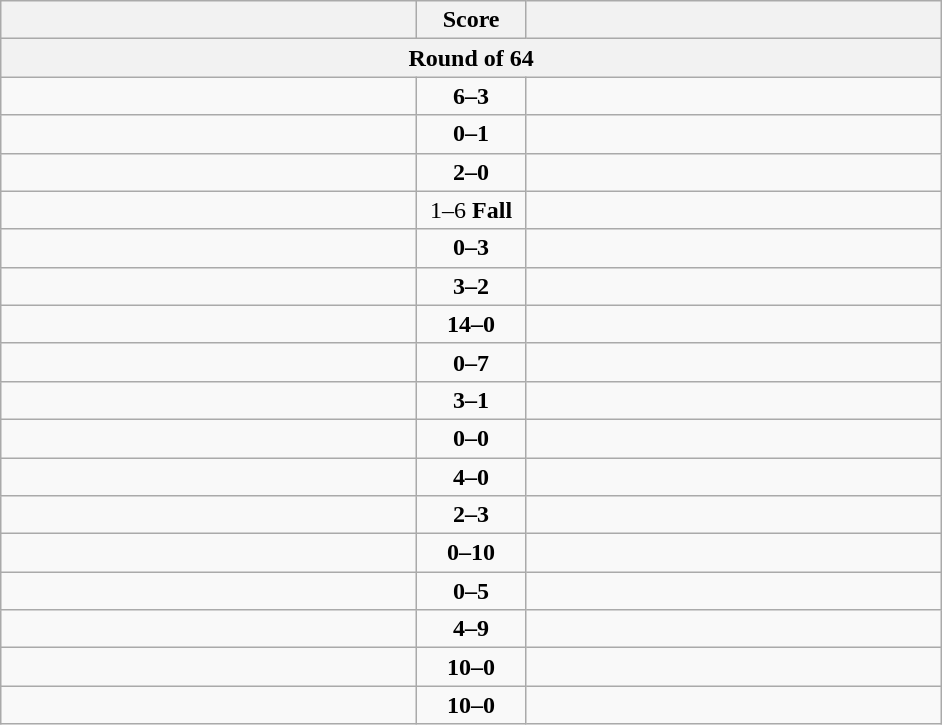<table class="wikitable" style="text-align: left;">
<tr>
<th align="right" width="270"></th>
<th width="65">Score</th>
<th align="left" width="270"></th>
</tr>
<tr>
<th colspan="3">Round of 64</th>
</tr>
<tr>
<td><strong></strong></td>
<td align=center><strong>6–3</strong></td>
<td></td>
</tr>
<tr>
<td></td>
<td align=center><strong>0–1</strong></td>
<td><strong></strong></td>
</tr>
<tr>
<td><strong></strong></td>
<td align=center><strong>2–0</strong></td>
<td></td>
</tr>
<tr>
<td></td>
<td align=center>1–6 <strong>Fall</strong></td>
<td><strong></strong></td>
</tr>
<tr>
<td></td>
<td align=center><strong>0–3</strong></td>
<td><strong></strong></td>
</tr>
<tr>
<td><strong></strong></td>
<td align=center><strong>3–2</strong></td>
<td></td>
</tr>
<tr>
<td><strong></strong></td>
<td align=center><strong>14–0</strong></td>
<td></td>
</tr>
<tr>
<td></td>
<td align=center><strong>0–7</strong></td>
<td><strong></strong></td>
</tr>
<tr>
<td><strong></strong></td>
<td align=center><strong>3–1</strong></td>
<td></td>
</tr>
<tr>
<td></td>
<td align=center><strong>0–0</strong></td>
<td><strong></strong></td>
</tr>
<tr>
<td><strong></strong></td>
<td align=center><strong>4–0</strong></td>
<td></td>
</tr>
<tr>
<td></td>
<td align=center><strong>2–3</strong></td>
<td><strong></strong></td>
</tr>
<tr>
<td></td>
<td align=center><strong>0–10</strong></td>
<td><strong></strong></td>
</tr>
<tr>
<td></td>
<td align=center><strong>0–5</strong></td>
<td><strong></strong></td>
</tr>
<tr>
<td></td>
<td align=center><strong>4–9</strong></td>
<td><strong></strong></td>
</tr>
<tr>
<td><strong></strong></td>
<td align=center><strong>10–0</strong></td>
<td></td>
</tr>
<tr>
<td><strong></strong></td>
<td align=center><strong>10–0</strong></td>
<td></td>
</tr>
</table>
